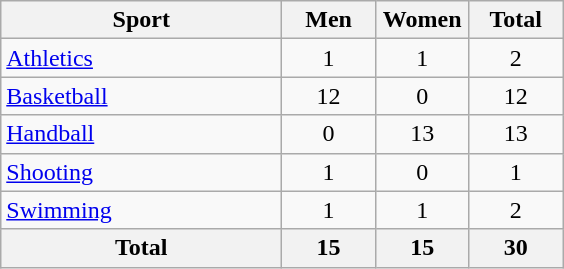<table class="wikitable sortable" style="text-align:center;">
<tr>
<th width=180>Sport</th>
<th width=55>Men</th>
<th width=55>Women</th>
<th width=55>Total</th>
</tr>
<tr>
<td align=left><a href='#'>Athletics</a></td>
<td>1</td>
<td>1</td>
<td>2</td>
</tr>
<tr>
<td align=left><a href='#'>Basketball</a></td>
<td>12</td>
<td>0</td>
<td>12</td>
</tr>
<tr>
<td align=left><a href='#'>Handball</a></td>
<td>0</td>
<td>13</td>
<td>13</td>
</tr>
<tr>
<td align=left><a href='#'>Shooting</a></td>
<td>1</td>
<td>0</td>
<td>1</td>
</tr>
<tr>
<td align=left><a href='#'>Swimming</a></td>
<td>1</td>
<td>1</td>
<td>2</td>
</tr>
<tr>
<th>Total</th>
<th>15</th>
<th>15</th>
<th>30</th>
</tr>
</table>
